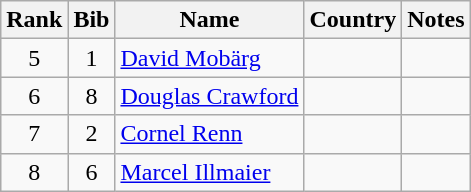<table class="wikitable" style="text-align:center;">
<tr>
<th>Rank</th>
<th>Bib</th>
<th>Name</th>
<th>Country</th>
<th>Notes</th>
</tr>
<tr>
<td>5</td>
<td>1</td>
<td align=left><a href='#'>David Mobärg</a></td>
<td align=left></td>
<td></td>
</tr>
<tr>
<td>6</td>
<td>8</td>
<td align=left><a href='#'>Douglas Crawford</a></td>
<td align=left></td>
<td></td>
</tr>
<tr>
<td>7</td>
<td>2</td>
<td align=left><a href='#'>Cornel Renn</a></td>
<td align=left></td>
<td></td>
</tr>
<tr>
<td>8</td>
<td>6</td>
<td align=left><a href='#'>Marcel Illmaier</a></td>
<td align=left></td>
<td></td>
</tr>
</table>
